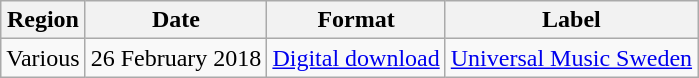<table class=wikitable>
<tr>
<th>Region</th>
<th>Date</th>
<th>Format</th>
<th>Label</th>
</tr>
<tr>
<td>Various</td>
<td>26 February 2018</td>
<td><a href='#'>Digital download</a></td>
<td><a href='#'>Universal Music Sweden</a></td>
</tr>
</table>
